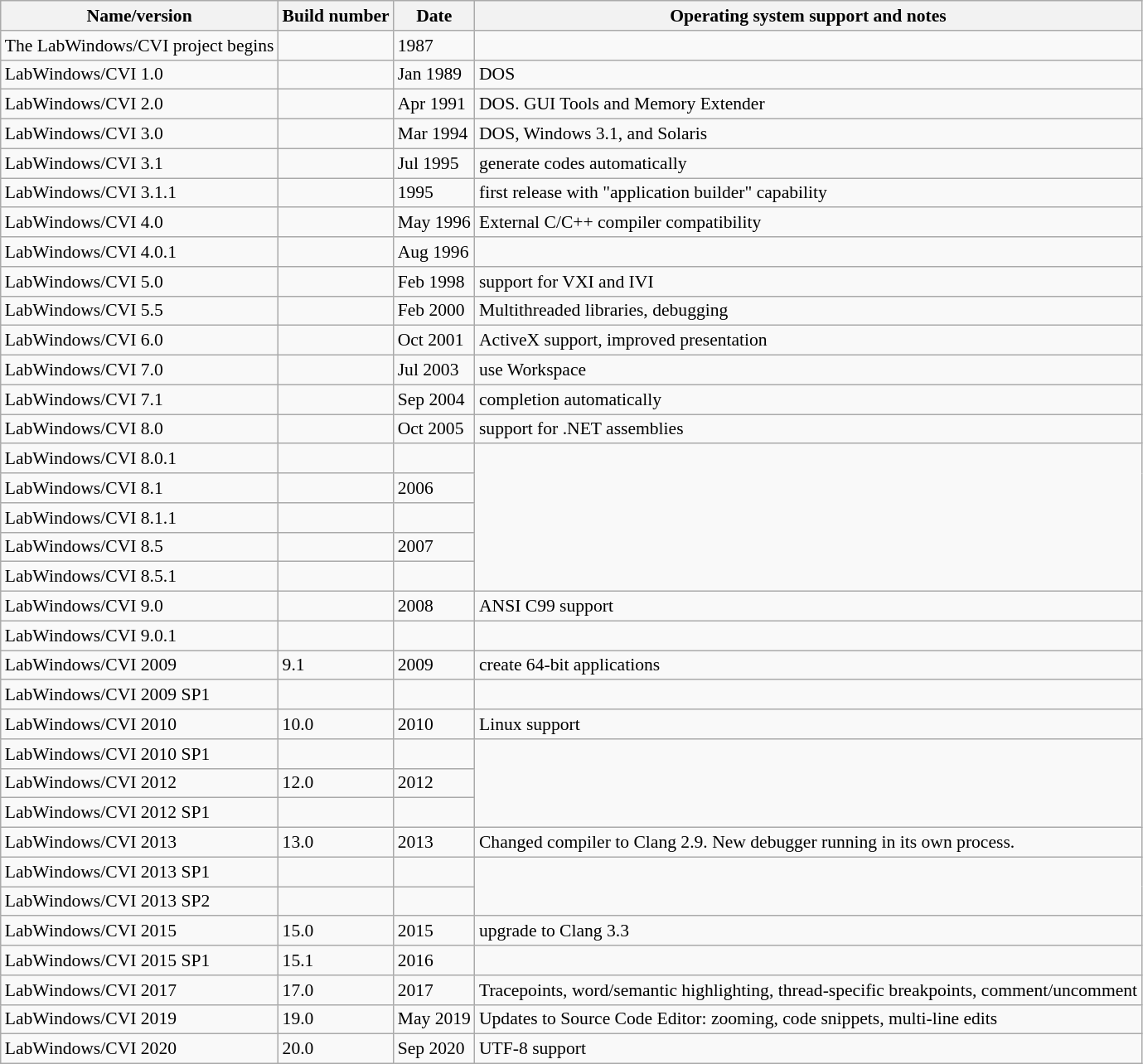<table class="wikitable" style="font-size: 90%; text-align: left; ">
<tr>
<th>Name/version</th>
<th>Build number</th>
<th>Date</th>
<th>Operating system support and notes</th>
</tr>
<tr>
<td NOWRAP>The LabWindows/CVI project begins</td>
<td></td>
<td>1987</td>
</tr>
<tr>
<td>LabWindows/CVI 1.0</td>
<td></td>
<td>Jan 1989</td>
<td>DOS</td>
</tr>
<tr>
<td>LabWindows/CVI 2.0</td>
<td></td>
<td>Apr 1991</td>
<td>DOS. GUI Tools and Memory Extender</td>
</tr>
<tr>
<td>LabWindows/CVI 3.0</td>
<td></td>
<td>Mar 1994</td>
<td>DOS, Windows 3.1, and Solaris</td>
</tr>
<tr>
<td>LabWindows/CVI 3.1</td>
<td></td>
<td>Jul 1995</td>
<td>generate codes automatically</td>
</tr>
<tr>
<td>LabWindows/CVI 3.1.1</td>
<td></td>
<td>1995</td>
<td>first release with "application builder" capability</td>
</tr>
<tr>
<td>LabWindows/CVI 4.0</td>
<td></td>
<td NOWRAP>May 1996</td>
<td>External C/C++ compiler compatibility</td>
</tr>
<tr>
<td>LabWindows/CVI 4.0.1</td>
<td></td>
<td>Aug 1996</td>
</tr>
<tr>
<td>LabWindows/CVI 5.0</td>
<td></td>
<td>Feb 1998</td>
<td>support for VXI and IVI</td>
</tr>
<tr>
<td>LabWindows/CVI 5.5</td>
<td></td>
<td>Feb 2000</td>
<td>Multithreaded libraries, debugging</td>
</tr>
<tr>
<td>LabWindows/CVI 6.0</td>
<td></td>
<td>Oct 2001</td>
<td>ActiveX support, improved presentation</td>
</tr>
<tr>
<td>LabWindows/CVI 7.0</td>
<td></td>
<td>Jul 2003</td>
<td>use Workspace</td>
</tr>
<tr>
<td>LabWindows/CVI 7.1</td>
<td></td>
<td>Sep 2004</td>
<td>completion automatically</td>
</tr>
<tr>
<td>LabWindows/CVI 8.0</td>
<td></td>
<td>Oct 2005</td>
<td>support for .NET assemblies</td>
</tr>
<tr>
<td>LabWindows/CVI 8.0.1</td>
<td></td>
<td></td>
</tr>
<tr>
<td>LabWindows/CVI 8.1</td>
<td></td>
<td>2006</td>
</tr>
<tr>
<td>LabWindows/CVI 8.1.1</td>
<td></td>
<td></td>
</tr>
<tr>
<td>LabWindows/CVI 8.5</td>
<td></td>
<td>2007</td>
</tr>
<tr>
<td>LabWindows/CVI 8.5.1</td>
<td></td>
<td></td>
</tr>
<tr>
<td>LabWindows/CVI 9.0</td>
<td></td>
<td>2008</td>
<td>ANSI C99 support</td>
</tr>
<tr>
<td>LabWindows/CVI 9.0.1</td>
<td></td>
<td></td>
</tr>
<tr>
<td>LabWindows/CVI 2009</td>
<td>9.1</td>
<td>2009</td>
<td>create 64-bit applications</td>
</tr>
<tr>
<td>LabWindows/CVI 2009 SP1</td>
<td></td>
<td></td>
</tr>
<tr>
<td>LabWindows/CVI 2010</td>
<td>10.0</td>
<td>2010</td>
<td>Linux support</td>
</tr>
<tr>
<td>LabWindows/CVI 2010 SP1</td>
<td></td>
<td></td>
</tr>
<tr>
<td>LabWindows/CVI 2012</td>
<td>12.0</td>
<td>2012</td>
</tr>
<tr>
<td>LabWindows/CVI 2012 SP1</td>
<td></td>
<td></td>
</tr>
<tr>
<td>LabWindows/CVI 2013</td>
<td>13.0</td>
<td>2013</td>
<td>Changed compiler to Clang 2.9. New debugger running in its own process.</td>
</tr>
<tr>
<td>LabWindows/CVI 2013 SP1</td>
<td></td>
<td></td>
</tr>
<tr>
<td>LabWindows/CVI 2013 SP2</td>
<td></td>
<td></td>
</tr>
<tr>
<td>LabWindows/CVI 2015</td>
<td>15.0</td>
<td>2015</td>
<td>upgrade to Clang 3.3</td>
</tr>
<tr>
<td>LabWindows/CVI 2015 SP1</td>
<td>15.1</td>
<td>2016</td>
</tr>
<tr>
<td>LabWindows/CVI 2017</td>
<td>17.0</td>
<td>2017</td>
<td>Tracepoints, word/semantic highlighting, thread-specific breakpoints, comment/uncomment</td>
</tr>
<tr>
<td>LabWindows/CVI 2019</td>
<td>19.0</td>
<td>May 2019</td>
<td>Updates to Source Code Editor: zooming, code snippets, multi-line edits</td>
</tr>
<tr>
<td>LabWindows/CVI 2020</td>
<td>20.0</td>
<td>Sep 2020</td>
<td>UTF-8 support</td>
</tr>
</table>
